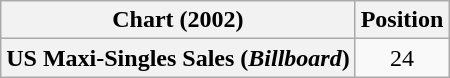<table class="wikitable plainrowheaders" style="text-align:center">
<tr>
<th>Chart (2002)</th>
<th>Position</th>
</tr>
<tr>
<th scope="row">US Maxi-Singles Sales (<em>Billboard</em>)</th>
<td>24</td>
</tr>
</table>
